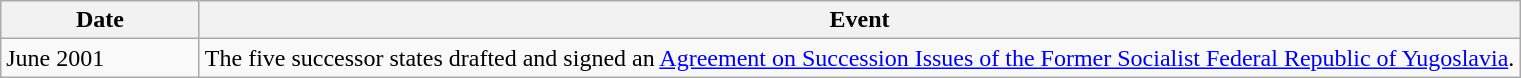<table class="wikitable">
<tr>
<th width="125">Date</th>
<th>Event</th>
</tr>
<tr>
<td>June 2001</td>
<td>The five successor states drafted and signed an <a href='#'>Agreement on Succession Issues of the Former Socialist Federal Republic of Yugoslavia</a>.</td>
</tr>
</table>
